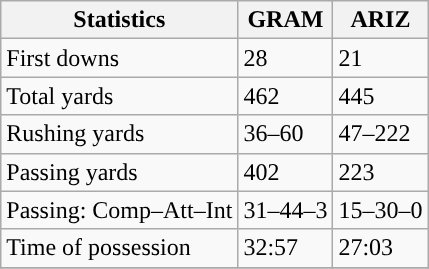<table class="wikitable" style="float: left;">
<tr>
<th>Statistics</th>
<th>GRAM</th>
<th>ARIZ</th>
</tr>
<tr>
<td>First downs</td>
<td>28</td>
<td>21</td>
</tr>
<tr>
<td>Total yards</td>
<td>462</td>
<td>445</td>
</tr>
<tr>
<td>Rushing yards</td>
<td>36–60</td>
<td>47–222</td>
</tr>
<tr>
<td>Passing yards</td>
<td>402</td>
<td>223</td>
</tr>
<tr>
<td>Passing: Comp–Att–Int</td>
<td>31–44–3</td>
<td>15–30–0</td>
</tr>
<tr>
<td>Time of possession</td>
<td>32:57</td>
<td>27:03</td>
</tr>
<tr>
</tr>
</table>
